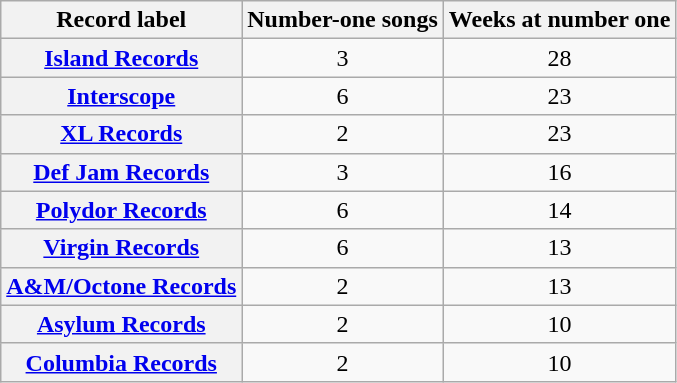<table class="wikitable plainrowheaders sortable">
<tr>
<th scope=col>Record label</th>
<th scope=col>Number-one songs</th>
<th scope=col>Weeks at number one</th>
</tr>
<tr>
<th scope=row><a href='#'>Island Records</a></th>
<td align=center>3</td>
<td align=center>28</td>
</tr>
<tr>
<th scope=row><a href='#'>Interscope</a></th>
<td align=center>6</td>
<td align=center>23</td>
</tr>
<tr>
<th scope=row><a href='#'>XL Records</a></th>
<td align=center>2</td>
<td align=center>23</td>
</tr>
<tr>
<th scope=row><a href='#'>Def Jam Records</a></th>
<td align=center>3</td>
<td align=center>16</td>
</tr>
<tr>
<th scope=row><a href='#'>Polydor Records</a></th>
<td align=center>6</td>
<td align=center>14</td>
</tr>
<tr>
<th scope=row><a href='#'>Virgin Records</a></th>
<td align=center>6</td>
<td align=center>13</td>
</tr>
<tr>
<th scope=row><a href='#'>A&M/Octone Records</a></th>
<td align=center>2</td>
<td align=center>13</td>
</tr>
<tr>
<th scope=row><a href='#'>Asylum Records</a></th>
<td align=center>2</td>
<td align=center>10</td>
</tr>
<tr>
<th scope=row><a href='#'>Columbia Records</a></th>
<td align=center>2</td>
<td align=center>10</td>
</tr>
</table>
